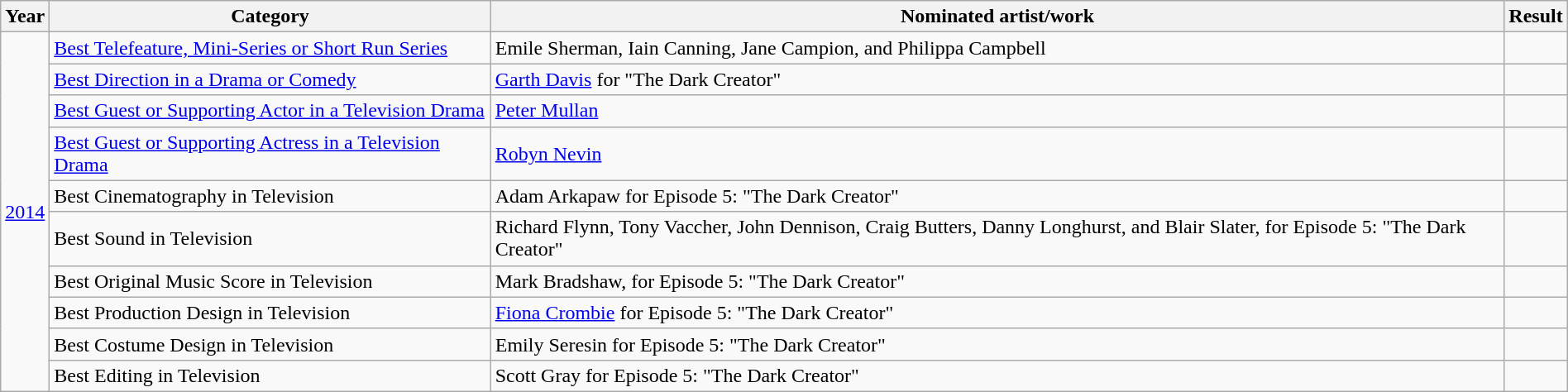<table class="wikitable" style="table-layout: fixed; margin-right:0">
<tr>
<th scope="col">Year</th>
<th scope="col">Category</th>
<th scope="col">Nominated artist/work</th>
<th scope="col">Result</th>
</tr>
<tr>
<td rowspan=10><a href='#'>2014</a></td>
<td><a href='#'>Best Telefeature, Mini-Series or Short Run Series</a></td>
<td>Emile Sherman, Iain Canning, Jane Campion, and Philippa Campbell</td>
<td></td>
</tr>
<tr>
<td><a href='#'>Best Direction in a Drama or Comedy</a></td>
<td><a href='#'>Garth Davis</a> for "The Dark Creator"</td>
<td></td>
</tr>
<tr>
<td><a href='#'>Best Guest or Supporting Actor in a Television Drama</a></td>
<td><a href='#'>Peter Mullan</a></td>
<td></td>
</tr>
<tr>
<td><a href='#'>Best Guest or Supporting Actress in a Television Drama</a></td>
<td><a href='#'>Robyn Nevin</a></td>
<td></td>
</tr>
<tr>
<td>Best Cinematography in Television</td>
<td>Adam Arkapaw for Episode 5: "The Dark Creator"</td>
<td></td>
</tr>
<tr>
<td>Best Sound in Television</td>
<td>Richard Flynn, Tony Vaccher, John Dennison, Craig Butters, Danny Longhurst, and Blair Slater, for Episode 5: "The Dark Creator"</td>
<td></td>
</tr>
<tr>
<td>Best Original Music Score in Television</td>
<td>Mark Bradshaw, for Episode 5: "The Dark Creator"</td>
<td></td>
</tr>
<tr>
<td>Best Production Design in Television</td>
<td><a href='#'>Fiona Crombie</a> for Episode 5: "The Dark Creator"</td>
<td></td>
</tr>
<tr>
<td>Best Costume Design in Television</td>
<td>Emily Seresin for Episode 5: "The Dark Creator"</td>
<td></td>
</tr>
<tr>
<td>Best Editing in Television</td>
<td>Scott Gray for Episode 5: "The Dark Creator"</td>
<td></td>
</tr>
</table>
